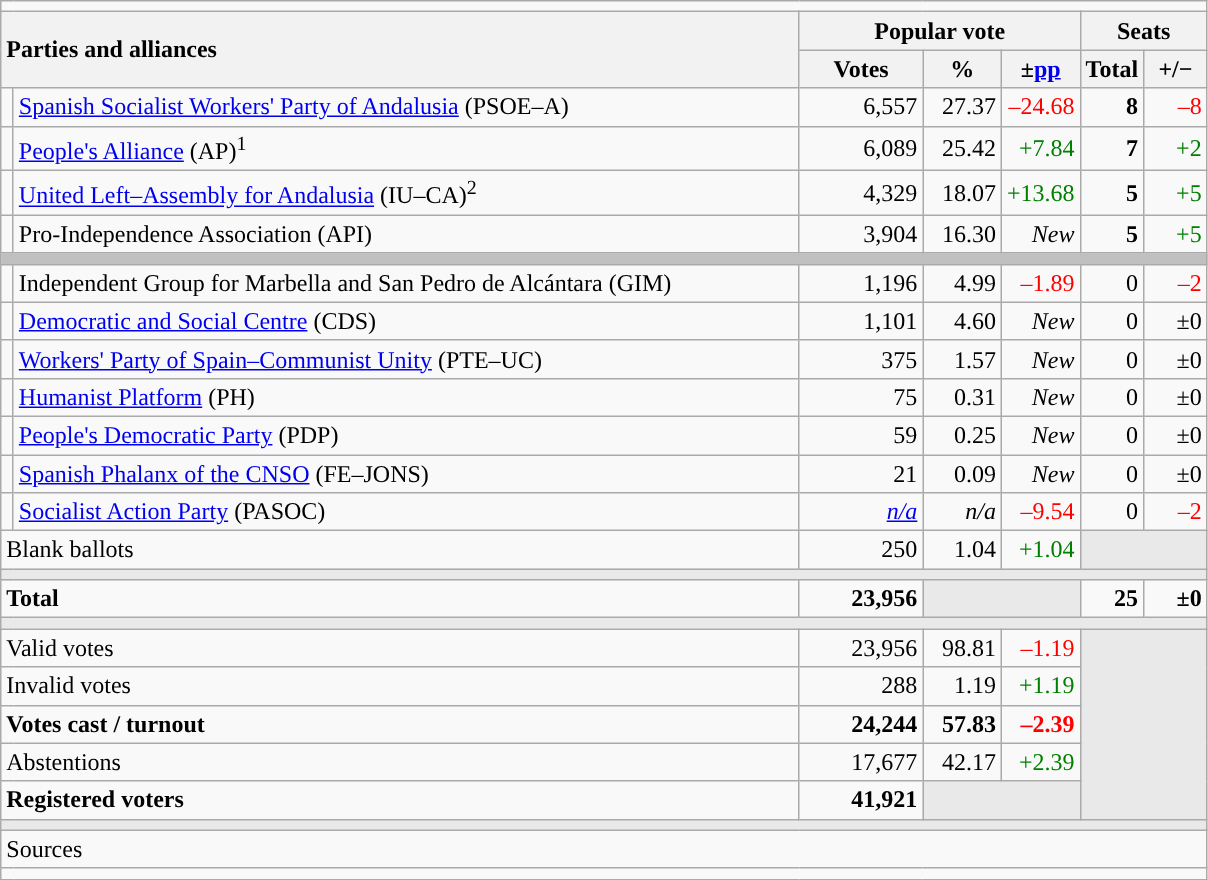<table class="wikitable" style="text-align:right;">
<tr>
<td colspan="7"></td>
</tr>
<tr>
<th style="text-align:left;" rowspan="2" colspan="2" width="525">Parties and alliances</th>
<th colspan="3">Popular vote</th>
<th colspan="2">Seats</th>
</tr>
<tr>
<th width="75">Votes</th>
<th width="45">%</th>
<th width="45">±<a href='#'>pp</a></th>
<th width="35">Total</th>
<th width="35">+/−</th>
</tr>
<tr>
<td width="1" style="color:inherit;background:"></td>
<td align="left"><a href='#'>Spanish Socialist Workers' Party of Andalusia</a> (PSOE–A)</td>
<td>6,557</td>
<td>27.37</td>
<td style="color:red;">–24.68</td>
<td><strong>8</strong></td>
<td style="color:red;">–8</td>
</tr>
<tr>
<td style="color:inherit;background:"></td>
<td align="left"><a href='#'>People's Alliance</a> (AP)<sup>1</sup></td>
<td>6,089</td>
<td>25.42</td>
<td style="color:green;">+7.84</td>
<td><strong>7</strong></td>
<td style="color:green;">+2</td>
</tr>
<tr>
<td style="color:inherit;background:"></td>
<td align="left"><a href='#'>United Left–Assembly for Andalusia</a> (IU–CA)<sup>2</sup></td>
<td>4,329</td>
<td>18.07</td>
<td style="color:green;">+13.68</td>
<td><strong>5</strong></td>
<td style="color:green;">+5</td>
</tr>
<tr>
<td style="color:inherit;background:"></td>
<td align="left">Pro-Independence Association (API)</td>
<td>3,904</td>
<td>16.30</td>
<td><em>New</em></td>
<td><strong>5</strong></td>
<td style="color:green;">+5</td>
</tr>
<tr>
<td colspan="7" bgcolor="#C0C0C0"></td>
</tr>
<tr>
<td style="color:inherit;background:"></td>
<td align="left">Independent Group for Marbella and San Pedro de Alcántara (GIM)</td>
<td>1,196</td>
<td>4.99</td>
<td style="color:red;">–1.89</td>
<td>0</td>
<td style="color:red;">–2</td>
</tr>
<tr>
<td style="color:inherit;background:"></td>
<td align="left"><a href='#'>Democratic and Social Centre</a> (CDS)</td>
<td>1,101</td>
<td>4.60</td>
<td><em>New</em></td>
<td>0</td>
<td>±0</td>
</tr>
<tr>
<td style="color:inherit;background:"></td>
<td align="left"><a href='#'>Workers' Party of Spain–Communist Unity</a> (PTE–UC)</td>
<td>375</td>
<td>1.57</td>
<td><em>New</em></td>
<td>0</td>
<td>±0</td>
</tr>
<tr>
<td style="color:inherit;background:"></td>
<td align="left"><a href='#'>Humanist Platform</a> (PH)</td>
<td>75</td>
<td>0.31</td>
<td><em>New</em></td>
<td>0</td>
<td>±0</td>
</tr>
<tr>
<td style="color:inherit;background:"></td>
<td align="left"><a href='#'>People's Democratic Party</a> (PDP)</td>
<td>59</td>
<td>0.25</td>
<td><em>New</em></td>
<td>0</td>
<td>±0</td>
</tr>
<tr>
<td style="color:inherit;background:"></td>
<td align="left"><a href='#'>Spanish Phalanx of the CNSO</a> (FE–JONS)</td>
<td>21</td>
<td>0.09</td>
<td><em>New</em></td>
<td>0</td>
<td>±0</td>
</tr>
<tr>
<td style="color:inherit;background:"></td>
<td align="left"><a href='#'>Socialist Action Party</a> (PASOC)</td>
<td><em><a href='#'>n/a</a></em></td>
<td><em>n/a</em></td>
<td style="color:red;">–9.54</td>
<td>0</td>
<td style="color:red;">–2</td>
</tr>
<tr>
<td align="left" colspan="2">Blank ballots</td>
<td>250</td>
<td>1.04</td>
<td style="color:green;">+1.04</td>
<td bgcolor="#E9E9E9" colspan="2"></td>
</tr>
<tr>
<td colspan="7" bgcolor="#E9E9E9"></td>
</tr>
<tr style="font-weight:bold;">
<td align="left" colspan="2">Total</td>
<td>23,956</td>
<td bgcolor="#E9E9E9" colspan="2"></td>
<td>25</td>
<td>±0</td>
</tr>
<tr>
<td colspan="7" bgcolor="#E9E9E9"></td>
</tr>
<tr>
<td align="left" colspan="2">Valid votes</td>
<td>23,956</td>
<td>98.81</td>
<td style="color:red;">–1.19</td>
<td bgcolor="#E9E9E9" colspan="2" rowspan="5"></td>
</tr>
<tr>
<td align="left" colspan="2">Invalid votes</td>
<td>288</td>
<td>1.19</td>
<td style="color:green;">+1.19</td>
</tr>
<tr style="font-weight:bold;">
<td align="left" colspan="2">Votes cast / turnout</td>
<td>24,244</td>
<td>57.83</td>
<td style="color:red;">–2.39</td>
</tr>
<tr>
<td align="left" colspan="2">Abstentions</td>
<td>17,677</td>
<td>42.17</td>
<td style="color:green;">+2.39</td>
</tr>
<tr style="font-weight:bold;">
<td align="left" colspan="2">Registered voters</td>
<td>41,921</td>
<td bgcolor="#E9E9E9" colspan="2"></td>
</tr>
<tr>
<td colspan="7" bgcolor="#E9E9E9"></td>
</tr>
<tr>
<td align="left" colspan="7">Sources</td>
</tr>
<tr>
<td colspan="7" style="text-align:left; max-width:790px;"></td>
</tr>
</table>
